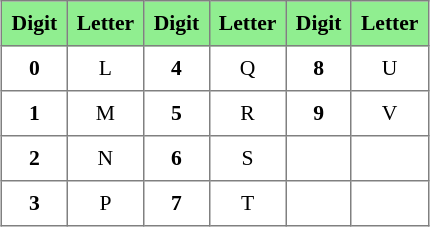<table border=1 cellspacing=2 cellpadding=6 style="font-size:90%; border-collapse:collapse; text-align:center; margin:auto">
<tr bgcolor=lightgreen>
<td><strong>Digit</strong></td>
<td><strong>Letter</strong></td>
<td><strong>Digit</strong></td>
<td><strong>Letter</strong></td>
<td><strong>Digit</strong></td>
<td><strong>Letter</strong></td>
</tr>
<tr>
<td><strong>0</strong></td>
<td>L</td>
<td><strong>4</strong></td>
<td>Q</td>
<td><strong>8</strong></td>
<td>U</td>
</tr>
<tr>
<td><strong>1</strong></td>
<td>M</td>
<td><strong>5</strong></td>
<td>R</td>
<td><strong>9</strong></td>
<td>V</td>
</tr>
<tr>
<td><strong>2</strong></td>
<td>N</td>
<td><strong>6</strong></td>
<td>S</td>
<td></td>
<td></td>
</tr>
<tr>
<td><strong>3</strong></td>
<td>P</td>
<td><strong>7</strong></td>
<td>T</td>
<td></td>
<td></td>
</tr>
</table>
